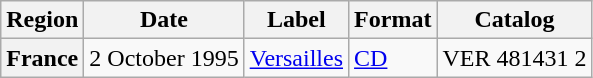<table class="wikitable plainrowheaders">
<tr>
<th>Region</th>
<th>Date</th>
<th>Label</th>
<th>Format</th>
<th>Catalog</th>
</tr>
<tr>
<th scope="row">France</th>
<td>2 October 1995</td>
<td><a href='#'>Versailles</a></td>
<td><a href='#'>CD</a></td>
<td>VER 481431 2</td>
</tr>
</table>
